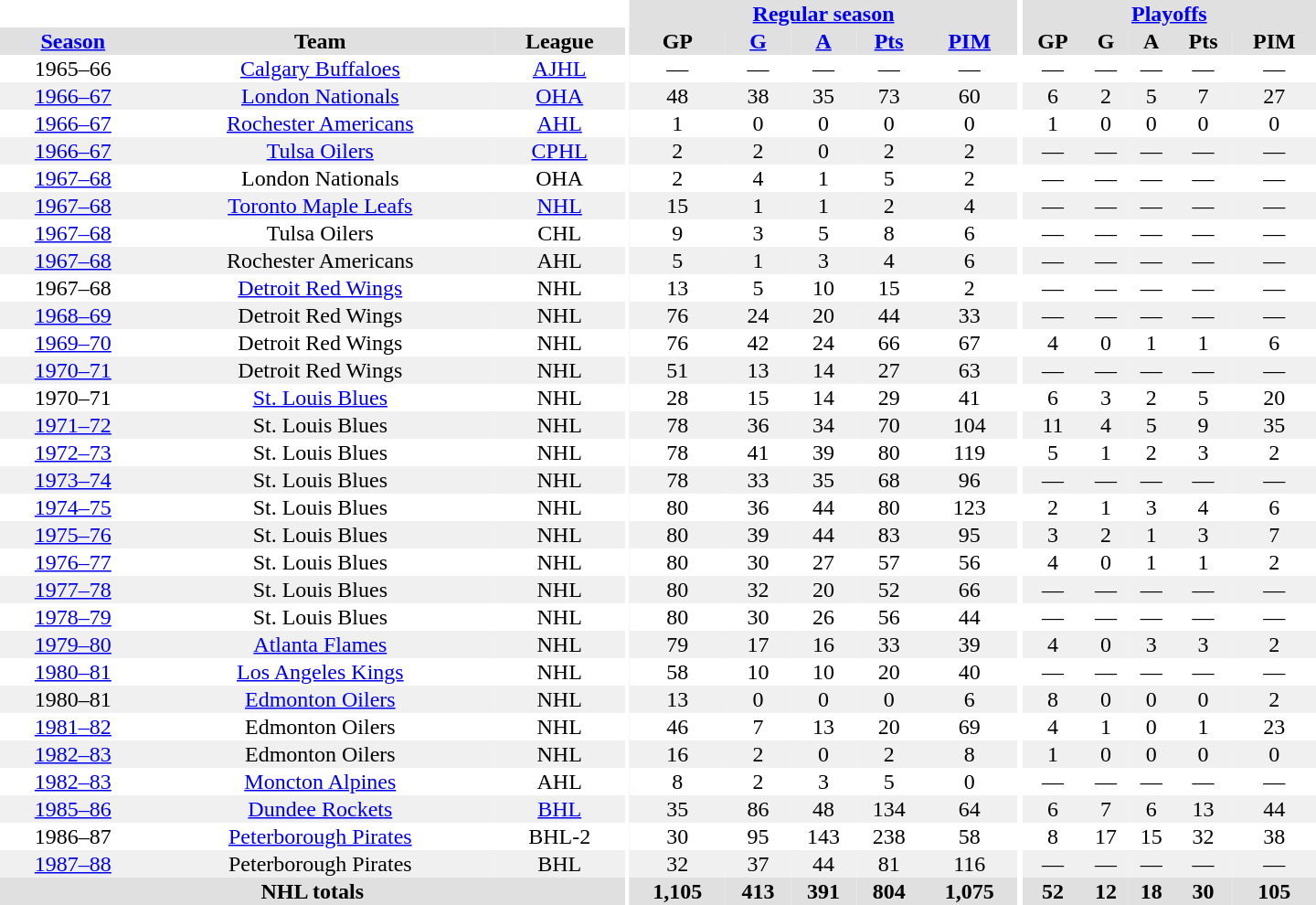<table border="0" cellpadding="1" cellspacing="0" style="text-align:center; width:60em">
<tr bgcolor="#e0e0e0">
<th colspan="3" bgcolor="#ffffff"></th>
<th rowspan="100" bgcolor="#ffffff"></th>
<th colspan="5"><a href='#'>Regular season</a></th>
<th rowspan="100" bgcolor="#ffffff"></th>
<th colspan="5"><a href='#'>Playoffs</a></th>
</tr>
<tr bgcolor="#e0e0e0">
<th><a href='#'>Season</a></th>
<th>Team</th>
<th>League</th>
<th>GP</th>
<th><a href='#'>G</a></th>
<th><a href='#'>A</a></th>
<th><a href='#'>Pts</a></th>
<th><a href='#'>PIM</a></th>
<th>GP</th>
<th>G</th>
<th>A</th>
<th>Pts</th>
<th>PIM</th>
</tr>
<tr>
<td>1965–66</td>
<td><a href='#'>Calgary Buffaloes</a></td>
<td><a href='#'>AJHL</a></td>
<td>—</td>
<td>—</td>
<td>—</td>
<td>—</td>
<td>—</td>
<td>—</td>
<td>—</td>
<td>—</td>
<td>—</td>
<td>—</td>
</tr>
<tr bgcolor="#f0f0f0">
<td><a href='#'>1966–67</a></td>
<td><a href='#'>London Nationals</a></td>
<td><a href='#'>OHA</a></td>
<td>48</td>
<td>38</td>
<td>35</td>
<td>73</td>
<td>60</td>
<td>6</td>
<td>2</td>
<td>5</td>
<td>7</td>
<td>27</td>
</tr>
<tr>
<td><a href='#'>1966–67</a></td>
<td><a href='#'>Rochester Americans</a></td>
<td><a href='#'>AHL</a></td>
<td>1</td>
<td>0</td>
<td>0</td>
<td>0</td>
<td>0</td>
<td>1</td>
<td>0</td>
<td>0</td>
<td>0</td>
<td>0</td>
</tr>
<tr bgcolor="#f0f0f0">
<td><a href='#'>1966–67</a></td>
<td><a href='#'>Tulsa Oilers</a></td>
<td><a href='#'>CPHL</a></td>
<td>2</td>
<td>2</td>
<td>0</td>
<td>2</td>
<td>2</td>
<td>—</td>
<td>—</td>
<td>—</td>
<td>—</td>
<td>—</td>
</tr>
<tr>
<td><a href='#'>1967–68</a></td>
<td>London Nationals</td>
<td>OHA</td>
<td>2</td>
<td>4</td>
<td>1</td>
<td>5</td>
<td>2</td>
<td>—</td>
<td>—</td>
<td>—</td>
<td>—</td>
<td>—</td>
</tr>
<tr bgcolor="#f0f0f0">
<td><a href='#'>1967–68</a></td>
<td><a href='#'>Toronto Maple Leafs</a></td>
<td><a href='#'>NHL</a></td>
<td>15</td>
<td>1</td>
<td>1</td>
<td>2</td>
<td>4</td>
<td>—</td>
<td>—</td>
<td>—</td>
<td>—</td>
<td>—</td>
</tr>
<tr>
<td><a href='#'>1967–68</a></td>
<td>Tulsa Oilers</td>
<td>CHL</td>
<td>9</td>
<td>3</td>
<td>5</td>
<td>8</td>
<td>6</td>
<td>—</td>
<td>—</td>
<td>—</td>
<td>—</td>
<td>—</td>
</tr>
<tr bgcolor="#f0f0f0">
<td><a href='#'>1967–68</a></td>
<td>Rochester Americans</td>
<td>AHL</td>
<td>5</td>
<td>1</td>
<td>3</td>
<td>4</td>
<td>6</td>
<td>—</td>
<td>—</td>
<td>—</td>
<td>—</td>
<td>—</td>
</tr>
<tr>
<td>1967–68</td>
<td><a href='#'>Detroit Red Wings</a></td>
<td>NHL</td>
<td>13</td>
<td>5</td>
<td>10</td>
<td>15</td>
<td>2</td>
<td>—</td>
<td>—</td>
<td>—</td>
<td>—</td>
<td>—</td>
</tr>
<tr bgcolor="#f0f0f0">
<td><a href='#'>1968–69</a></td>
<td>Detroit Red Wings</td>
<td>NHL</td>
<td>76</td>
<td>24</td>
<td>20</td>
<td>44</td>
<td>33</td>
<td>—</td>
<td>—</td>
<td>—</td>
<td>—</td>
<td>—</td>
</tr>
<tr>
<td><a href='#'>1969–70</a></td>
<td>Detroit Red Wings</td>
<td>NHL</td>
<td>76</td>
<td>42</td>
<td>24</td>
<td>66</td>
<td>67</td>
<td>4</td>
<td>0</td>
<td>1</td>
<td>1</td>
<td>6</td>
</tr>
<tr bgcolor="#f0f0f0">
<td><a href='#'>1970–71</a></td>
<td>Detroit Red Wings</td>
<td>NHL</td>
<td>51</td>
<td>13</td>
<td>14</td>
<td>27</td>
<td>63</td>
<td>—</td>
<td>—</td>
<td>—</td>
<td>—</td>
<td>—</td>
</tr>
<tr>
<td>1970–71</td>
<td><a href='#'>St. Louis Blues</a></td>
<td>NHL</td>
<td>28</td>
<td>15</td>
<td>14</td>
<td>29</td>
<td>41</td>
<td>6</td>
<td>3</td>
<td>2</td>
<td>5</td>
<td>20</td>
</tr>
<tr bgcolor="#f0f0f0">
<td><a href='#'>1971–72</a></td>
<td>St. Louis Blues</td>
<td>NHL</td>
<td>78</td>
<td>36</td>
<td>34</td>
<td>70</td>
<td>104</td>
<td>11</td>
<td>4</td>
<td>5</td>
<td>9</td>
<td>35</td>
</tr>
<tr>
<td><a href='#'>1972–73</a></td>
<td>St. Louis Blues</td>
<td>NHL</td>
<td>78</td>
<td>41</td>
<td>39</td>
<td>80</td>
<td>119</td>
<td>5</td>
<td>1</td>
<td>2</td>
<td>3</td>
<td>2</td>
</tr>
<tr bgcolor="#f0f0f0">
<td><a href='#'>1973–74</a></td>
<td>St. Louis Blues</td>
<td>NHL</td>
<td>78</td>
<td>33</td>
<td>35</td>
<td>68</td>
<td>96</td>
<td>—</td>
<td>—</td>
<td>—</td>
<td>—</td>
<td>—</td>
</tr>
<tr>
<td><a href='#'>1974–75</a></td>
<td>St. Louis Blues</td>
<td>NHL</td>
<td>80</td>
<td>36</td>
<td>44</td>
<td>80</td>
<td>123</td>
<td>2</td>
<td>1</td>
<td>3</td>
<td>4</td>
<td>6</td>
</tr>
<tr bgcolor="#f0f0f0">
<td><a href='#'>1975–76</a></td>
<td>St. Louis Blues</td>
<td>NHL</td>
<td>80</td>
<td>39</td>
<td>44</td>
<td>83</td>
<td>95</td>
<td>3</td>
<td>2</td>
<td>1</td>
<td>3</td>
<td>7</td>
</tr>
<tr>
<td><a href='#'>1976–77</a></td>
<td>St. Louis Blues</td>
<td>NHL</td>
<td>80</td>
<td>30</td>
<td>27</td>
<td>57</td>
<td>56</td>
<td>4</td>
<td>0</td>
<td>1</td>
<td>1</td>
<td>2</td>
</tr>
<tr bgcolor="#f0f0f0">
<td><a href='#'>1977–78</a></td>
<td>St. Louis Blues</td>
<td>NHL</td>
<td>80</td>
<td>32</td>
<td>20</td>
<td>52</td>
<td>66</td>
<td>—</td>
<td>—</td>
<td>—</td>
<td>—</td>
<td>—</td>
</tr>
<tr>
<td><a href='#'>1978–79</a></td>
<td>St. Louis Blues</td>
<td>NHL</td>
<td>80</td>
<td>30</td>
<td>26</td>
<td>56</td>
<td>44</td>
<td>—</td>
<td>—</td>
<td>—</td>
<td>—</td>
<td>—</td>
</tr>
<tr bgcolor="#f0f0f0">
<td><a href='#'>1979–80</a></td>
<td><a href='#'>Atlanta Flames</a></td>
<td>NHL</td>
<td>79</td>
<td>17</td>
<td>16</td>
<td>33</td>
<td>39</td>
<td>4</td>
<td>0</td>
<td>3</td>
<td>3</td>
<td>2</td>
</tr>
<tr>
<td><a href='#'>1980–81</a></td>
<td><a href='#'>Los Angeles Kings</a></td>
<td>NHL</td>
<td>58</td>
<td>10</td>
<td>10</td>
<td>20</td>
<td>40</td>
<td>—</td>
<td>—</td>
<td>—</td>
<td>—</td>
<td>—</td>
</tr>
<tr bgcolor="#f0f0f0">
<td>1980–81</td>
<td><a href='#'>Edmonton Oilers</a></td>
<td>NHL</td>
<td>13</td>
<td>0</td>
<td>0</td>
<td>0</td>
<td>6</td>
<td>8</td>
<td>0</td>
<td>0</td>
<td>0</td>
<td>2</td>
</tr>
<tr>
<td><a href='#'>1981–82</a></td>
<td>Edmonton Oilers</td>
<td>NHL</td>
<td>46</td>
<td>7</td>
<td>13</td>
<td>20</td>
<td>69</td>
<td>4</td>
<td>1</td>
<td>0</td>
<td>1</td>
<td>23</td>
</tr>
<tr bgcolor="#f0f0f0">
<td><a href='#'>1982–83</a></td>
<td>Edmonton Oilers</td>
<td>NHL</td>
<td>16</td>
<td>2</td>
<td>0</td>
<td>2</td>
<td>8</td>
<td>1</td>
<td>0</td>
<td>0</td>
<td>0</td>
<td>0</td>
</tr>
<tr>
<td><a href='#'>1982–83</a></td>
<td><a href='#'>Moncton Alpines</a></td>
<td>AHL</td>
<td>8</td>
<td>2</td>
<td>3</td>
<td>5</td>
<td>0</td>
<td>—</td>
<td>—</td>
<td>—</td>
<td>—</td>
<td>—</td>
</tr>
<tr bgcolor="#f0f0f0">
<td><a href='#'>1985–86</a></td>
<td><a href='#'>Dundee Rockets</a></td>
<td><a href='#'>BHL</a></td>
<td>35</td>
<td>86</td>
<td>48</td>
<td>134</td>
<td>64</td>
<td>6</td>
<td>7</td>
<td>6</td>
<td>13</td>
<td>44</td>
</tr>
<tr>
<td>1986–87</td>
<td><a href='#'>Peterborough Pirates</a></td>
<td>BHL-2</td>
<td>30</td>
<td>95</td>
<td>143</td>
<td>238</td>
<td>58</td>
<td>8</td>
<td>17</td>
<td>15</td>
<td>32</td>
<td>38</td>
</tr>
<tr bgcolor="#f0f0f0">
<td><a href='#'>1987–88</a></td>
<td>Peterborough Pirates</td>
<td>BHL</td>
<td>32</td>
<td>37</td>
<td>44</td>
<td>81</td>
<td>116</td>
<td>—</td>
<td>—</td>
<td>—</td>
<td>—</td>
<td>—</td>
</tr>
<tr bgcolor="#e0e0e0">
<th colspan="3">NHL totals</th>
<th>1,105</th>
<th>413</th>
<th>391</th>
<th>804</th>
<th>1,075</th>
<th>52</th>
<th>12</th>
<th>18</th>
<th>30</th>
<th>105</th>
</tr>
</table>
